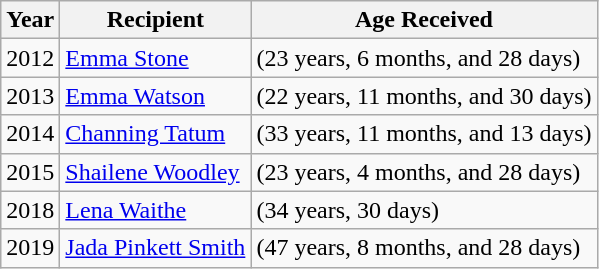<table class="wikitable">
<tr>
<th>Year</th>
<th>Recipient</th>
<th>Age Received</th>
</tr>
<tr>
<td>2012</td>
<td><a href='#'>Emma Stone</a></td>
<td>(23 years, 6 months, and 28 days)</td>
</tr>
<tr>
<td>2013</td>
<td><a href='#'>Emma Watson</a></td>
<td>(22 years, 11 months, and 30 days)</td>
</tr>
<tr>
<td>2014</td>
<td><a href='#'>Channing Tatum</a></td>
<td>(33 years, 11 months, and 13 days)</td>
</tr>
<tr>
<td>2015</td>
<td><a href='#'>Shailene Woodley</a></td>
<td>(23 years, 4 months, and 28 days)</td>
</tr>
<tr>
<td>2018</td>
<td><a href='#'>Lena Waithe</a></td>
<td>(34 years, 30 days)</td>
</tr>
<tr>
<td>2019</td>
<td><a href='#'>Jada Pinkett Smith</a></td>
<td>(47 years, 8 months, and 28 days)</td>
</tr>
</table>
